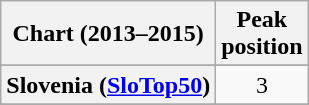<table class="wikitable sortable plainrowheaders" style="text-align:center">
<tr>
<th>Chart (2013–2015)</th>
<th>Peak<br>position</th>
</tr>
<tr>
</tr>
<tr>
</tr>
<tr>
</tr>
<tr>
</tr>
<tr>
</tr>
<tr>
</tr>
<tr>
</tr>
<tr>
</tr>
<tr>
</tr>
<tr>
</tr>
<tr>
</tr>
<tr>
</tr>
<tr>
<th scope="row">Slovenia (<a href='#'>SloTop50</a>)</th>
<td>3</td>
</tr>
<tr>
</tr>
<tr>
</tr>
<tr>
</tr>
<tr>
</tr>
</table>
